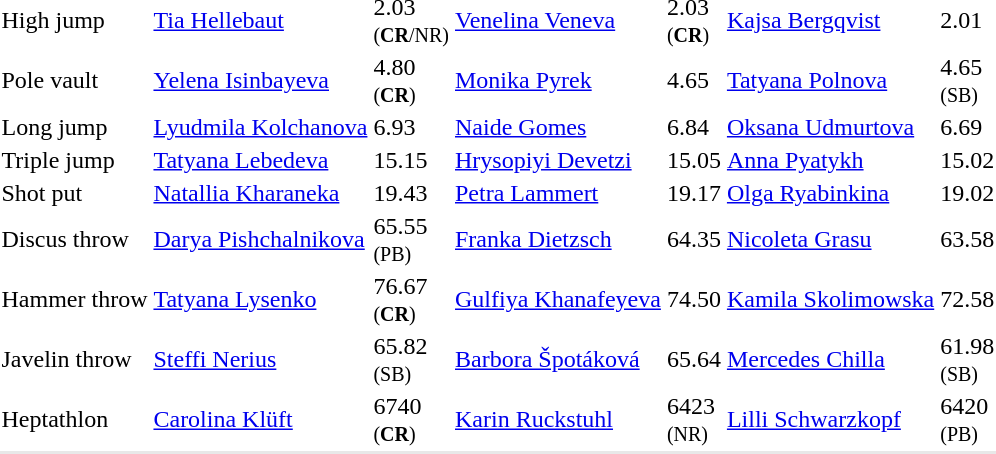<table>
<tr>
<td>High jump<br></td>
<td><a href='#'>Tia Hellebaut</a>  <br></td>
<td>2.03<br><small>(<strong>CR</strong>/NR)</small></td>
<td><a href='#'>Venelina Veneva</a>  <br></td>
<td>2.03<br><small>(<strong>CR</strong>)</small></td>
<td><a href='#'>Kajsa Bergqvist</a>  <br></td>
<td>2.01</td>
</tr>
<tr>
<td>Pole vault<br></td>
<td><a href='#'>Yelena Isinbayeva</a>  <br></td>
<td>4.80<br><small>(<strong>CR</strong>)</small></td>
<td><a href='#'>Monika Pyrek</a>  <br></td>
<td>4.65</td>
<td><a href='#'>Tatyana Polnova</a>  <br></td>
<td>4.65<br><small>(SB)</small></td>
</tr>
<tr>
<td>Long jump<br></td>
<td><a href='#'>Lyudmila Kolchanova</a>  <br></td>
<td>6.93</td>
<td><a href='#'>Naide Gomes</a>  <br></td>
<td>6.84</td>
<td><a href='#'>Oksana Udmurtova</a>  <br></td>
<td>6.69</td>
</tr>
<tr>
<td>Triple jump<br></td>
<td><a href='#'>Tatyana Lebedeva</a>  <br></td>
<td>15.15</td>
<td><a href='#'>Hrysopiyi Devetzi</a>  <br></td>
<td>15.05</td>
<td><a href='#'>Anna Pyatykh</a>  <br></td>
<td>15.02</td>
</tr>
<tr>
<td>Shot put<br></td>
<td><a href='#'>Natallia Kharaneka</a>  <br></td>
<td>19.43</td>
<td><a href='#'>Petra Lammert</a>  <br></td>
<td>19.17</td>
<td><a href='#'>Olga Ryabinkina</a>  <br></td>
<td>19.02</td>
</tr>
<tr>
<td>Discus throw <br></td>
<td><a href='#'>Darya Pishchalnikova</a>  <br></td>
<td>65.55<br><small>(PB)</small></td>
<td><a href='#'>Franka Dietzsch</a>  <br></td>
<td>64.35</td>
<td><a href='#'>Nicoleta Grasu</a>  <br></td>
<td>63.58</td>
</tr>
<tr>
<td>Hammer throw<br></td>
<td><a href='#'>Tatyana Lysenko</a> <br></td>
<td>76.67<br><small>(<strong>CR</strong>)</small></td>
<td><a href='#'>Gulfiya Khanafeyeva</a> <br></td>
<td>74.50</td>
<td><a href='#'>Kamila Skolimowska</a> <br></td>
<td>72.58</td>
</tr>
<tr>
<td>Javelin throw <br></td>
<td><a href='#'>Steffi Nerius</a> <br></td>
<td>65.82<br><small>(SB)</small></td>
<td><a href='#'>Barbora Špotáková</a> <br></td>
<td>65.64</td>
<td><a href='#'>Mercedes Chilla</a> <br></td>
<td>61.98<br><small>(SB)</small></td>
</tr>
<tr>
<td>Heptathlon<br></td>
<td><a href='#'>Carolina Klüft</a> <br></td>
<td>6740<br><small>(<strong>CR</strong>)</small></td>
<td><a href='#'>Karin Ruckstuhl</a> <br></td>
<td>6423<br><small>(NR)</small></td>
<td><a href='#'>Lilli Schwarzkopf</a> <br></td>
<td>6420<br><small>(PB)</small></td>
</tr>
<tr bgcolor= e8e8e8>
<td colspan=7></td>
</tr>
</table>
